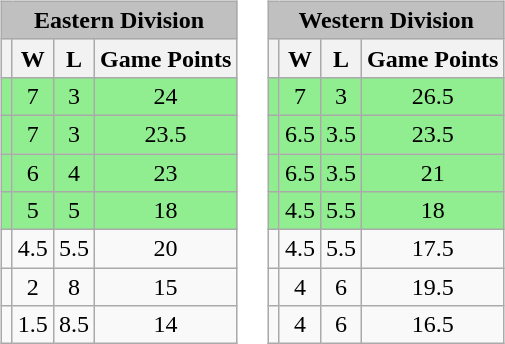<table>
<tr>
<td valign=left><br><table class="wikitable" style="text-align:center;">
<tr>
<td style="background:silver;" colspan="4"><strong>Eastern Division</strong></td>
</tr>
<tr>
<th></th>
<th>W</th>
<th>L</th>
<th>Game Points</th>
</tr>
<tr style="background:lightgreen;">
<td></td>
<td>7</td>
<td>3</td>
<td>24</td>
</tr>
<tr style="background:lightgreen;">
<td></td>
<td>7</td>
<td>3</td>
<td>23.5</td>
</tr>
<tr style="background:lightgreen;">
<td></td>
<td>6</td>
<td>4</td>
<td>23</td>
</tr>
<tr style="background:lightgreen;">
<td></td>
<td>5</td>
<td>5</td>
<td>18</td>
</tr>
<tr>
<td></td>
<td>4.5</td>
<td>5.5</td>
<td>20</td>
</tr>
<tr>
<td></td>
<td>2</td>
<td>8</td>
<td>15</td>
</tr>
<tr>
<td></td>
<td>1.5</td>
<td>8.5</td>
<td>14</td>
</tr>
</table>
</td>
<td valign=left><br><table class="wikitable" style="text-align:center;">
<tr>
<td style="background:silver;" colspan="4"><strong>Western Division</strong></td>
</tr>
<tr>
<th></th>
<th>W</th>
<th>L</th>
<th>Game Points</th>
</tr>
<tr style="background:lightgreen;">
<td></td>
<td>7</td>
<td>3</td>
<td>26.5</td>
</tr>
<tr style="background:lightgreen;">
<td></td>
<td>6.5</td>
<td>3.5</td>
<td>23.5</td>
</tr>
<tr style="background:lightgreen;">
<td></td>
<td>6.5</td>
<td>3.5</td>
<td>21</td>
</tr>
<tr style="background:lightgreen;">
<td></td>
<td>4.5</td>
<td>5.5</td>
<td>18</td>
</tr>
<tr>
<td></td>
<td>4.5</td>
<td>5.5</td>
<td>17.5</td>
</tr>
<tr>
<td></td>
<td>4</td>
<td>6</td>
<td>19.5</td>
</tr>
<tr>
<td></td>
<td>4</td>
<td>6</td>
<td>16.5</td>
</tr>
</table>
</td>
</tr>
</table>
